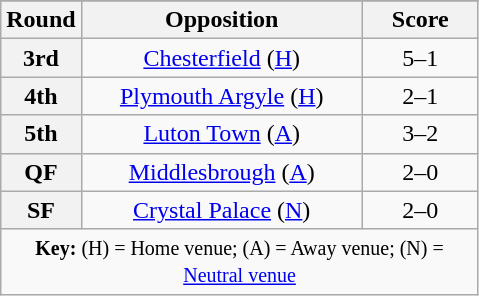<table class="wikitable plainrowheaders" style="text-align:center;margin:0">
<tr>
</tr>
<tr>
<th scope="col" style="width:25px">Round</th>
<th scope="col" style="width:180px">Opposition</th>
<th scope="col" style="width:70px">Score</th>
</tr>
<tr>
<th scope=row style="text-align:center">3rd</th>
<td><a href='#'>Chesterfield</a> (<a href='#'>H</a>)</td>
<td>5–1<br></td>
</tr>
<tr>
<th scope=row style="text-align:center">4th</th>
<td><a href='#'>Plymouth Argyle</a> (<a href='#'>H</a>)</td>
<td>2–1</td>
</tr>
<tr>
<th scope=row style="text-align:center">5th</th>
<td><a href='#'>Luton Town</a> (<a href='#'>A</a>)</td>
<td>3–2</td>
</tr>
<tr>
<th scope=row style="text-align:center">QF</th>
<td><a href='#'>Middlesbrough</a> (<a href='#'>A</a>)</td>
<td>2–0</td>
</tr>
<tr>
<th scope=row style="text-align:center">SF</th>
<td><a href='#'>Crystal Palace</a> (<a href='#'>N</a>)</td>
<td>2–0</td>
</tr>
<tr>
<td colspan="3"><small><strong>Key:</strong> (H) = Home venue; (A) = Away venue; (N) = <a href='#'>Neutral venue</a></small></td>
</tr>
</table>
